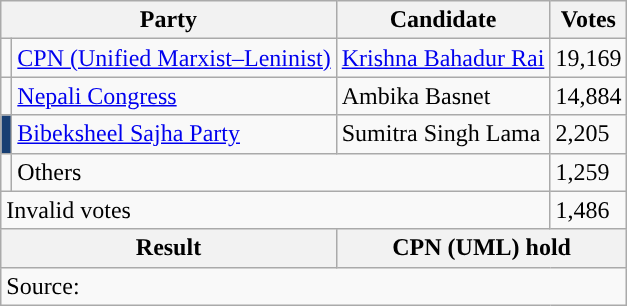<table class="wikitable">
<tr>
<th colspan="2">Party</th>
<th>Candidate</th>
<th>Votes</th>
</tr>
<tr>
<td style="background-color:"></td>
<td><a href='#'>CPN (Unified Marxist–Leninist)</a></td>
<td><a href='#'>Krishna Bahadur Rai</a></td>
<td>19,169</td>
</tr>
<tr>
<td style="background-color:"></td>
<td><a href='#'>Nepali Congress</a></td>
<td>Ambika Basnet</td>
<td>14,884</td>
</tr>
<tr>
<td style="background-color:#183F73"></td>
<td><a href='#'>Bibeksheel Sajha Party</a></td>
<td>Sumitra Singh Lama</td>
<td>2,205</td>
</tr>
<tr>
<td></td>
<td colspan="2">Others</td>
<td>1,259</td>
</tr>
<tr>
<td colspan="3">Invalid votes</td>
<td>1,486</td>
</tr>
<tr>
<th colspan="2">Result</th>
<th colspan="2">CPN (UML) hold</th>
</tr>
<tr>
<td colspan="4">Source: </td>
</tr>
</table>
